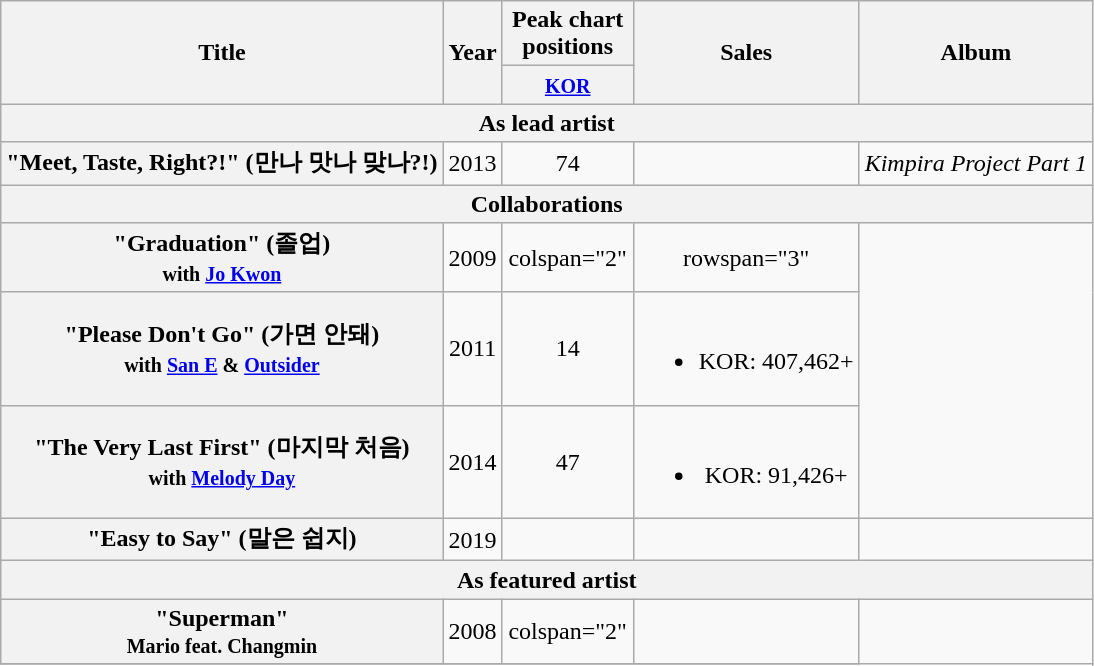<table class="wikitable plainrowheaders" style="text-align:center;">
<tr>
<th rowspan="2" scope="col">Title</th>
<th rowspan="2" scope="col">Year</th>
<th colspan="1" scope="col" style="width:5em;">Peak chart positions</th>
<th rowspan="2" scope="col">Sales</th>
<th rowspan="2" scope="col">Album</th>
</tr>
<tr>
<th><small><a href='#'>KOR</a></small><br></th>
</tr>
<tr>
<th colspan="5">As lead artist</th>
</tr>
<tr>
<th scope="row">"Meet, Taste, Right?!" (만나 맛나 맞나?!)</th>
<td>2013</td>
<td>74</td>
<td></td>
<td><em>Kimpira Project Part 1</em></td>
</tr>
<tr>
<th colspan="5">Collaborations</th>
</tr>
<tr>
<th scope="row">"Graduation" (졸업)<br><small>with <a href='#'>Jo Kwon</a></small></th>
<td>2009</td>
<td>colspan="2" </td>
<td>rowspan="3" </td>
</tr>
<tr>
<th scope="row">"Please Don't Go" (가면 안돼)<br><small>with <a href='#'>San E</a> & <a href='#'>Outsider</a></small></th>
<td>2011</td>
<td>14</td>
<td><br><ul><li>KOR: 407,462+</li></ul></td>
</tr>
<tr>
<th scope="row">"The Very Last First" (마지막 처음)<br><small>with <a href='#'>Melody Day</a></small></th>
<td>2014</td>
<td>47</td>
<td><br><ul><li>KOR: 91,426+</li></ul></td>
</tr>
<tr>
<th scope="row">"Easy to Say" (말은 쉽지)</th>
<td>2019</td>
<td></td>
<td></td>
<td></td>
</tr>
<tr>
<th colspan="5">As featured artist</th>
</tr>
<tr>
<th scope="row">"Superman"<br><small>Mario feat. Changmin</small></th>
<td>2008</td>
<td>colspan="2" </td>
<td></td>
</tr>
<tr>
</tr>
</table>
